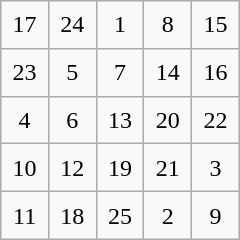<table class="wikitable" style="margin-left:auto;margin-right:auto;text-align:center;width:10em;height:10em;table-layout:fixed;">
<tr>
<td>17</td>
<td>24</td>
<td>1</td>
<td>8</td>
<td>15</td>
</tr>
<tr>
<td>23</td>
<td>5</td>
<td>7</td>
<td>14</td>
<td>16</td>
</tr>
<tr>
<td>4</td>
<td>6</td>
<td>13</td>
<td>20</td>
<td>22</td>
</tr>
<tr>
<td>10</td>
<td>12</td>
<td>19</td>
<td>21</td>
<td>3</td>
</tr>
<tr>
<td>11</td>
<td>18</td>
<td>25</td>
<td>2</td>
<td>9</td>
</tr>
</table>
